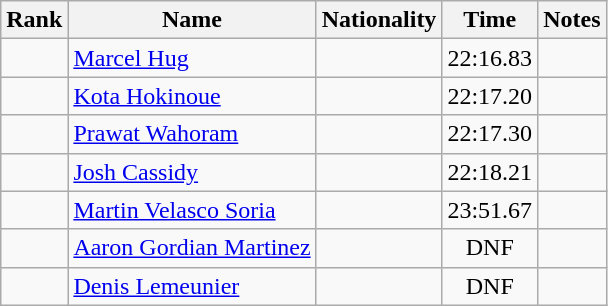<table class="wikitable sortable" style="text-align:center">
<tr>
<th>Rank</th>
<th>Name</th>
<th>Nationality</th>
<th>Time</th>
<th>Notes</th>
</tr>
<tr>
<td></td>
<td align=left><a href='#'>Marcel Hug</a></td>
<td align=left></td>
<td>22:16.83</td>
<td></td>
</tr>
<tr>
<td></td>
<td align=left><a href='#'>Kota Hokinoue</a></td>
<td align=left></td>
<td>22:17.20</td>
<td></td>
</tr>
<tr>
<td></td>
<td align=left><a href='#'>Prawat Wahoram</a></td>
<td align=left></td>
<td>22:17.30</td>
<td></td>
</tr>
<tr>
<td></td>
<td align=left><a href='#'>Josh Cassidy</a></td>
<td align=left></td>
<td>22:18.21</td>
<td></td>
</tr>
<tr>
<td></td>
<td align=left><a href='#'>Martin Velasco Soria</a></td>
<td align=left></td>
<td>23:51.67</td>
<td></td>
</tr>
<tr>
<td></td>
<td align=left><a href='#'>Aaron Gordian Martinez</a></td>
<td align=left></td>
<td>DNF</td>
<td></td>
</tr>
<tr>
<td></td>
<td align=left><a href='#'>Denis Lemeunier</a></td>
<td align=left></td>
<td>DNF</td>
<td></td>
</tr>
</table>
